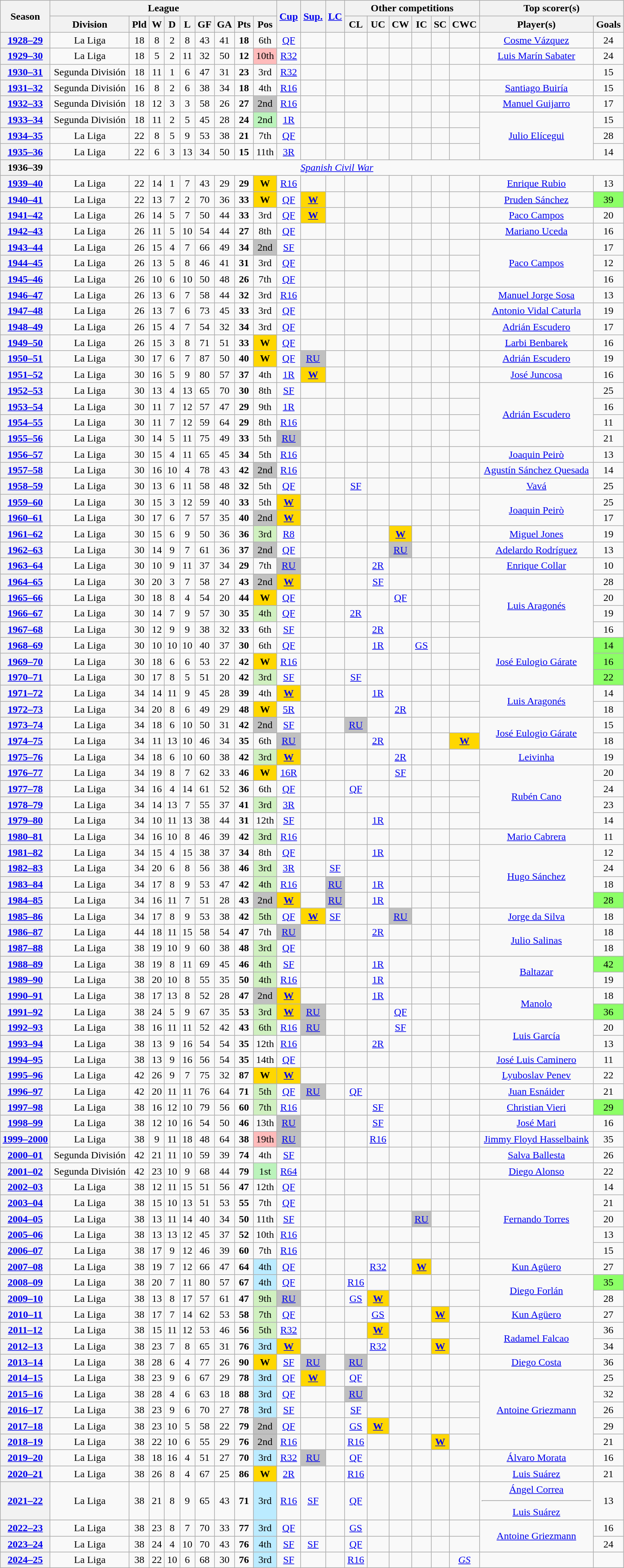<table class="wikitable plainrowheaders" style="text-align: center">
<tr>
<th rowspan=2 width=8% scope=col>Season</th>
<th colspan=9>League</th>
<th rowspan=2><a href='#'>Cup</a></th>
<th rowspan=2><a href='#'>Sup.</a></th>
<th rowspan=2><a href='#'>LC</a></th>
<th colspan=6>Other competitions</th>
<th colspan=2>Top scorer(s)</th>
</tr>
<tr>
<th>Division</th>
<th>Pld</th>
<th>W</th>
<th>D</th>
<th>L</th>
<th>GF</th>
<th>GA</th>
<th>Pts</th>
<th>Pos</th>
<th>CL</th>
<th>UC</th>
<th>CW</th>
<th>IC</th>
<th>SC</th>
<th>CWC</th>
<th>Player(s)</th>
<th>Goals</th>
</tr>
<tr>
<th><a href='#'>1928–29</a></th>
<td>La Liga</td>
<td>18</td>
<td>8</td>
<td>2</td>
<td>8</td>
<td>43</td>
<td>41</td>
<td><strong>18</strong></td>
<td>6th</td>
<td><a href='#'>QF</a></td>
<td></td>
<td></td>
<td></td>
<td></td>
<td></td>
<td></td>
<td></td>
<td></td>
<td> <a href='#'>Cosme Vázquez</a></td>
<td>24</td>
</tr>
<tr>
<th><a href='#'>1929–30</a></th>
<td>La Liga</td>
<td>18</td>
<td>5</td>
<td>2</td>
<td>11</td>
<td>32</td>
<td>50</td>
<td><strong>12</strong></td>
<td bgcolor=#FFBBBB>10th</td>
<td><a href='#'>R32</a></td>
<td></td>
<td></td>
<td></td>
<td></td>
<td></td>
<td></td>
<td></td>
<td></td>
<td> <a href='#'>Luis Marín Sabater</a></td>
<td>24</td>
</tr>
<tr>
<th><a href='#'>1930–31</a></th>
<td>Segunda División</td>
<td>18</td>
<td>11</td>
<td>1</td>
<td>6</td>
<td>47</td>
<td>31</td>
<td><strong>23</strong></td>
<td>3rd</td>
<td><a href='#'>R32</a></td>
<td></td>
<td></td>
<td></td>
<td></td>
<td></td>
<td></td>
<td></td>
<td></td>
<td> </td>
<td>15</td>
</tr>
<tr>
<th><a href='#'>1931–32</a></th>
<td>Segunda División</td>
<td>16</td>
<td>8</td>
<td>2</td>
<td>6</td>
<td>38</td>
<td>34</td>
<td><strong>18</strong></td>
<td>4th</td>
<td><a href='#'>R16</a></td>
<td></td>
<td></td>
<td></td>
<td></td>
<td></td>
<td></td>
<td></td>
<td></td>
<td> <a href='#'>Santiago Buiría</a></td>
<td>15</td>
</tr>
<tr>
<th><a href='#'>1932–33</a></th>
<td>Segunda División</td>
<td>18</td>
<td>12</td>
<td>3</td>
<td>3</td>
<td>58</td>
<td>26</td>
<td><strong>27</strong></td>
<td bgcolor=silver>2nd</td>
<td><a href='#'>R16</a></td>
<td></td>
<td></td>
<td></td>
<td></td>
<td></td>
<td></td>
<td></td>
<td></td>
<td> <a href='#'>Manuel Guijarro</a></td>
<td>17</td>
</tr>
<tr>
<th><a href='#'>1933–34</a></th>
<td>Segunda División</td>
<td>18</td>
<td>11</td>
<td>2</td>
<td>5</td>
<td>45</td>
<td>28</td>
<td><strong>24</strong></td>
<td bgcolor=#BBF3BB>2nd</td>
<td><a href='#'>1R</a></td>
<td></td>
<td></td>
<td></td>
<td></td>
<td></td>
<td></td>
<td></td>
<td></td>
<td rowspan=3> <a href='#'>Julio Elícegui</a></td>
<td>15</td>
</tr>
<tr>
<th><a href='#'>1934–35</a></th>
<td>La Liga</td>
<td>22</td>
<td>8</td>
<td>5</td>
<td>9</td>
<td>53</td>
<td>38</td>
<td><strong>21</strong></td>
<td>7th</td>
<td><a href='#'>QF</a></td>
<td></td>
<td></td>
<td></td>
<td></td>
<td></td>
<td></td>
<td></td>
<td></td>
<td>28</td>
</tr>
<tr>
<th><a href='#'>1935–36</a></th>
<td>La Liga</td>
<td>22</td>
<td>6</td>
<td>3</td>
<td>13</td>
<td>34</td>
<td>50</td>
<td><strong>15</strong></td>
<td>11th</td>
<td><a href='#'>3R</a></td>
<td></td>
<td></td>
<td></td>
<td></td>
<td></td>
<td></td>
<td></td>
<td></td>
<td>14</td>
</tr>
<tr>
<th>1936–39</th>
<td colspan=20><em><a href='#'>Spanish Civil War</a></em></td>
</tr>
<tr>
<th><a href='#'>1939–40</a></th>
<td>La Liga</td>
<td>22</td>
<td>14</td>
<td>1</td>
<td>7</td>
<td>43</td>
<td>29</td>
<td><strong>29</strong></td>
<td bgcolor=gold><span><strong>W</strong></span></td>
<td><a href='#'>R16</a></td>
<td></td>
<td></td>
<td></td>
<td></td>
<td></td>
<td></td>
<td></td>
<td></td>
<td> <a href='#'>Enrique Rubio</a></td>
<td>13</td>
</tr>
<tr>
<th><a href='#'>1940–41</a></th>
<td>La Liga</td>
<td>22</td>
<td>13</td>
<td>7</td>
<td>2</td>
<td>70</td>
<td>36</td>
<td><strong>33</strong></td>
<td bgcolor=gold><span><strong>W</strong></span></td>
<td><a href='#'>QF</a></td>
<td bgcolor=gold><a href='#'><span><strong>W</strong></span></a></td>
<td></td>
<td></td>
<td></td>
<td></td>
<td></td>
<td></td>
<td></td>
<td> <a href='#'>Pruden Sánchez</a></td>
<td bgcolor="#8CFF66">39</td>
</tr>
<tr>
<th><a href='#'>1941–42</a></th>
<td>La Liga</td>
<td>26</td>
<td>14</td>
<td>5</td>
<td>7</td>
<td>50</td>
<td>44</td>
<td><strong>33</strong></td>
<td>3rd</td>
<td><a href='#'>QF</a></td>
<td bgcolor=gold><a href='#'><span><strong>W</strong></span></a></td>
<td></td>
<td></td>
<td></td>
<td></td>
<td></td>
<td></td>
<td></td>
<td> <a href='#'>Paco Campos</a></td>
<td>20</td>
</tr>
<tr>
<th><a href='#'>1942–43</a></th>
<td>La Liga</td>
<td>26</td>
<td>11</td>
<td>5</td>
<td>10</td>
<td>54</td>
<td>44</td>
<td><strong>27</strong></td>
<td>8th</td>
<td><a href='#'>QF</a></td>
<td></td>
<td></td>
<td></td>
<td></td>
<td></td>
<td></td>
<td></td>
<td></td>
<td> <a href='#'>Mariano Uceda</a></td>
<td>16</td>
</tr>
<tr>
<th><a href='#'>1943–44</a></th>
<td>La Liga</td>
<td>26</td>
<td>15</td>
<td>4</td>
<td>7</td>
<td>66</td>
<td>49</td>
<td><strong>34</strong></td>
<td bgcolor=silver>2nd</td>
<td><a href='#'>SF</a></td>
<td></td>
<td></td>
<td></td>
<td></td>
<td></td>
<td></td>
<td></td>
<td></td>
<td rowspan=3> <a href='#'>Paco Campos</a></td>
<td>17</td>
</tr>
<tr>
<th><a href='#'>1944–45</a></th>
<td>La Liga</td>
<td>26</td>
<td>13</td>
<td>5</td>
<td>8</td>
<td>46</td>
<td>41</td>
<td><strong>31</strong></td>
<td>3rd</td>
<td><a href='#'>QF</a></td>
<td></td>
<td></td>
<td></td>
<td></td>
<td></td>
<td></td>
<td></td>
<td></td>
<td>12</td>
</tr>
<tr>
<th><a href='#'>1945–46</a></th>
<td>La Liga</td>
<td>26</td>
<td>10</td>
<td>6</td>
<td>10</td>
<td>50</td>
<td>48</td>
<td><strong>26</strong></td>
<td>7th</td>
<td><a href='#'>QF</a></td>
<td></td>
<td></td>
<td></td>
<td></td>
<td></td>
<td></td>
<td></td>
<td></td>
<td>16</td>
</tr>
<tr>
<th><a href='#'>1946–47</a></th>
<td>La Liga</td>
<td>26</td>
<td>13</td>
<td>6</td>
<td>7</td>
<td>58</td>
<td>44</td>
<td><strong>32</strong></td>
<td>3rd</td>
<td><a href='#'>R16</a></td>
<td></td>
<td></td>
<td></td>
<td></td>
<td></td>
<td></td>
<td></td>
<td></td>
<td> <a href='#'>Manuel Jorge Sosa</a></td>
<td>13</td>
</tr>
<tr>
<th><a href='#'>1947–48</a></th>
<td>La Liga</td>
<td>26</td>
<td>13</td>
<td>7</td>
<td>6</td>
<td>73</td>
<td>45</td>
<td><strong>33</strong></td>
<td>3rd</td>
<td><a href='#'>QF</a></td>
<td></td>
<td></td>
<td></td>
<td></td>
<td></td>
<td></td>
<td></td>
<td></td>
<td> <a href='#'>Antonio Vidal Caturla</a></td>
<td>19</td>
</tr>
<tr>
<th><a href='#'>1948–49</a></th>
<td>La Liga</td>
<td>26</td>
<td>15</td>
<td>4</td>
<td>7</td>
<td>54</td>
<td>32</td>
<td><strong>34</strong></td>
<td>3rd</td>
<td><a href='#'>QF</a></td>
<td></td>
<td></td>
<td></td>
<td></td>
<td></td>
<td></td>
<td></td>
<td></td>
<td> <a href='#'>Adrián Escudero</a></td>
<td>17</td>
</tr>
<tr>
<th><a href='#'>1949–50</a></th>
<td>La Liga</td>
<td>26</td>
<td>15</td>
<td>3</td>
<td>8</td>
<td>71</td>
<td>51</td>
<td><strong>33</strong></td>
<td bgcolor=gold><span><strong>W</strong></span></td>
<td><a href='#'>QF</a></td>
<td></td>
<td></td>
<td></td>
<td></td>
<td></td>
<td></td>
<td></td>
<td></td>
<td> <a href='#'>Larbi Benbarek</a></td>
<td>16</td>
</tr>
<tr>
<th><a href='#'>1950–51</a></th>
<td>La Liga</td>
<td>30</td>
<td>17</td>
<td>6</td>
<td>7</td>
<td>87</td>
<td>50</td>
<td><strong>40</strong></td>
<td bgcolor=gold><span><strong>W</strong></span></td>
<td><a href='#'>QF</a></td>
<td bgcolor=silver><a href='#'>RU</a></td>
<td></td>
<td></td>
<td></td>
<td></td>
<td></td>
<td></td>
<td></td>
<td> <a href='#'>Adrián Escudero</a></td>
<td>19</td>
</tr>
<tr>
<th><a href='#'>1951–52</a></th>
<td>La Liga</td>
<td>30</td>
<td>16</td>
<td>5</td>
<td>9</td>
<td>80</td>
<td>57</td>
<td><strong>37</strong></td>
<td>4th</td>
<td><a href='#'>1R</a></td>
<td bgcolor=gold><a href='#'><span><strong>W</strong></span></a></td>
<td></td>
<td></td>
<td></td>
<td></td>
<td></td>
<td></td>
<td></td>
<td> <a href='#'>José Juncosa</a></td>
<td>16</td>
</tr>
<tr>
<th><a href='#'>1952–53</a></th>
<td>La Liga</td>
<td>30</td>
<td>13</td>
<td>4</td>
<td>13</td>
<td>65</td>
<td>70</td>
<td><strong>30</strong></td>
<td>8th</td>
<td><a href='#'>SF</a></td>
<td></td>
<td></td>
<td></td>
<td></td>
<td></td>
<td></td>
<td></td>
<td></td>
<td rowspan=4> <a href='#'>Adrián Escudero</a></td>
<td>25</td>
</tr>
<tr>
<th><a href='#'>1953–54</a></th>
<td>La Liga</td>
<td>30</td>
<td>11</td>
<td>7</td>
<td>12</td>
<td>57</td>
<td>47</td>
<td><strong>29</strong></td>
<td>9th</td>
<td><a href='#'>1R</a></td>
<td></td>
<td></td>
<td></td>
<td></td>
<td></td>
<td></td>
<td></td>
<td></td>
<td>16</td>
</tr>
<tr>
<th><a href='#'>1954–55</a></th>
<td>La Liga</td>
<td>30</td>
<td>11</td>
<td>7</td>
<td>12</td>
<td>59</td>
<td>64</td>
<td><strong>29</strong></td>
<td>8th</td>
<td><a href='#'>R16</a></td>
<td></td>
<td></td>
<td></td>
<td></td>
<td></td>
<td></td>
<td></td>
<td></td>
<td>11</td>
</tr>
<tr>
<th><a href='#'>1955–56</a></th>
<td>La Liga</td>
<td>30</td>
<td>14</td>
<td>5</td>
<td>11</td>
<td>75</td>
<td>49</td>
<td><strong>33</strong></td>
<td>5th</td>
<td bgcolor=silver><a href='#'>RU</a></td>
<td></td>
<td></td>
<td></td>
<td></td>
<td></td>
<td></td>
<td></td>
<td></td>
<td>21</td>
</tr>
<tr>
<th><a href='#'>1956–57</a></th>
<td>La Liga</td>
<td>30</td>
<td>15</td>
<td>4</td>
<td>11</td>
<td>65</td>
<td>45</td>
<td><strong>34</strong></td>
<td>5th</td>
<td><a href='#'>R16</a></td>
<td></td>
<td></td>
<td></td>
<td></td>
<td></td>
<td></td>
<td></td>
<td></td>
<td> <a href='#'>Joaquin Peirò</a></td>
<td>13</td>
</tr>
<tr>
<th><a href='#'>1957–58</a></th>
<td>La Liga</td>
<td>30</td>
<td>16</td>
<td>10</td>
<td>4</td>
<td>78</td>
<td>43</td>
<td><strong>42</strong></td>
<td bgcolor=silver>2nd</td>
<td><a href='#'>R16</a></td>
<td></td>
<td></td>
<td></td>
<td></td>
<td></td>
<td></td>
<td></td>
<td></td>
<td> <a href='#'>Agustín Sánchez Quesada</a></td>
<td>14</td>
</tr>
<tr>
<th><a href='#'>1958–59</a></th>
<td>La Liga</td>
<td>30</td>
<td>13</td>
<td>6</td>
<td>11</td>
<td>58</td>
<td>48</td>
<td><strong>32</strong></td>
<td>5th</td>
<td><a href='#'>QF</a></td>
<td></td>
<td></td>
<td><a href='#'>SF</a></td>
<td></td>
<td></td>
<td></td>
<td></td>
<td></td>
<td> <a href='#'>Vavá</a></td>
<td>25</td>
</tr>
<tr>
<th><a href='#'>1959–60</a></th>
<td>La Liga</td>
<td>30</td>
<td>15</td>
<td>3</td>
<td>12</td>
<td>59</td>
<td>40</td>
<td><strong>33</strong></td>
<td>5th</td>
<td bgcolor=gold><a href='#'><span><strong>W</strong></span></a></td>
<td></td>
<td></td>
<td></td>
<td></td>
<td></td>
<td></td>
<td></td>
<td></td>
<td rowspan=2> <a href='#'>Joaquin Peirò</a></td>
<td>25</td>
</tr>
<tr>
<th><a href='#'>1960–61</a></th>
<td>La Liga</td>
<td>30</td>
<td>17</td>
<td>6</td>
<td>7</td>
<td>57</td>
<td>35</td>
<td><strong>40</strong></td>
<td bgcolor=silver>2nd</td>
<td bgcolor=gold><a href='#'><span><strong>W</strong></span></a></td>
<td></td>
<td></td>
<td></td>
<td></td>
<td></td>
<td></td>
<td></td>
<td></td>
<td>17</td>
</tr>
<tr>
<th><a href='#'>1961–62</a></th>
<td>La Liga</td>
<td>30</td>
<td>15</td>
<td>6</td>
<td>9</td>
<td>50</td>
<td>36</td>
<td><strong>36</strong></td>
<td bgcolor="D0F0C0">3rd</td>
<td><a href='#'>R8</a></td>
<td></td>
<td></td>
<td></td>
<td></td>
<td bgcolor=gold><a href='#'><span><strong>W</strong></span></a></td>
<td></td>
<td></td>
<td></td>
<td> <a href='#'>Miguel Jones</a></td>
<td>19</td>
</tr>
<tr>
<th><a href='#'>1962–63</a></th>
<td>La Liga</td>
<td>30</td>
<td>14</td>
<td>9</td>
<td>7</td>
<td>61</td>
<td>36</td>
<td><strong>37</strong></td>
<td bgcolor=silver>2nd</td>
<td><a href='#'>QF</a></td>
<td></td>
<td></td>
<td></td>
<td></td>
<td bgcolor=silver><a href='#'>RU</a></td>
<td></td>
<td></td>
<td></td>
<td> <a href='#'>Adelardo Rodríguez</a></td>
<td>13</td>
</tr>
<tr>
<th><a href='#'>1963–64</a></th>
<td>La Liga</td>
<td>30</td>
<td>10</td>
<td>9</td>
<td>11</td>
<td>37</td>
<td>34</td>
<td><strong>29</strong></td>
<td>7th</td>
<td bgcolor=silver><a href='#'>RU</a></td>
<td></td>
<td></td>
<td></td>
<td><a href='#'>2R</a></td>
<td></td>
<td></td>
<td></td>
<td></td>
<td> <a href='#'>Enrique Collar</a></td>
<td>10</td>
</tr>
<tr>
<th><a href='#'>1964–65</a></th>
<td>La Liga</td>
<td>30</td>
<td>20</td>
<td>3</td>
<td>7</td>
<td>58</td>
<td>27</td>
<td><strong>43</strong></td>
<td bgcolor=silver>2nd</td>
<td bgcolor=gold><a href='#'><span><strong>W</strong></span></a></td>
<td></td>
<td></td>
<td></td>
<td><a href='#'>SF</a></td>
<td></td>
<td></td>
<td></td>
<td></td>
<td rowspan=4> <a href='#'>Luis Aragonés</a></td>
<td>28</td>
</tr>
<tr>
<th><a href='#'>1965–66</a></th>
<td>La Liga</td>
<td>30</td>
<td>18</td>
<td>8</td>
<td>4</td>
<td>54</td>
<td>20</td>
<td><strong>44</strong></td>
<td bgcolor=gold><span><strong>W</strong></span></td>
<td><a href='#'>QF</a></td>
<td></td>
<td></td>
<td></td>
<td></td>
<td><a href='#'>QF</a></td>
<td></td>
<td></td>
<td></td>
<td>20</td>
</tr>
<tr>
<th><a href='#'>1966–67</a></th>
<td>La Liga</td>
<td>30</td>
<td>14</td>
<td>7</td>
<td>9</td>
<td>57</td>
<td>30</td>
<td><strong>35</strong></td>
<td bgcolor="D0F0C0">4th</td>
<td><a href='#'>QF</a></td>
<td></td>
<td></td>
<td><a href='#'>2R</a></td>
<td></td>
<td></td>
<td></td>
<td></td>
<td></td>
<td>19</td>
</tr>
<tr>
<th><a href='#'>1967–68</a></th>
<td>La Liga</td>
<td>30</td>
<td>12</td>
<td>9</td>
<td>9</td>
<td>38</td>
<td>32</td>
<td><strong>33</strong></td>
<td>6th</td>
<td><a href='#'>SF</a></td>
<td></td>
<td></td>
<td></td>
<td><a href='#'>2R</a></td>
<td></td>
<td></td>
<td></td>
<td></td>
<td>16</td>
</tr>
<tr>
<th><a href='#'>1968–69</a></th>
<td>La Liga</td>
<td>30</td>
<td>10</td>
<td>10</td>
<td>10</td>
<td>40</td>
<td>37</td>
<td><strong>30</strong></td>
<td>6th</td>
<td><a href='#'>QF</a></td>
<td></td>
<td></td>
<td></td>
<td><a href='#'>1R</a></td>
<td></td>
<td><a href='#'>GS</a></td>
<td></td>
<td></td>
<td rowspan=3> <a href='#'>José Eulogio Gárate</a></td>
<td bgcolor="#8CFF66">14</td>
</tr>
<tr>
<th><a href='#'>1969–70</a></th>
<td>La Liga</td>
<td>30</td>
<td>18</td>
<td>6</td>
<td>6</td>
<td>53</td>
<td>22</td>
<td><strong>42</strong></td>
<td bgcolor=gold><span><strong>W</strong></span></td>
<td><a href='#'>R16</a></td>
<td></td>
<td></td>
<td></td>
<td></td>
<td></td>
<td></td>
<td></td>
<td></td>
<td bgcolor="#8CFF66">16</td>
</tr>
<tr>
<th><a href='#'>1970–71</a></th>
<td>La Liga</td>
<td>30</td>
<td>17</td>
<td>8</td>
<td>5</td>
<td>51</td>
<td>20</td>
<td><strong>42</strong></td>
<td bgcolor="D0F0C0">3rd</td>
<td><a href='#'>SF</a></td>
<td></td>
<td></td>
<td><a href='#'>SF</a></td>
<td></td>
<td></td>
<td></td>
<td></td>
<td></td>
<td bgcolor="#8CFF66">22</td>
</tr>
<tr>
<th><a href='#'>1971–72</a></th>
<td>La Liga</td>
<td>34</td>
<td>14</td>
<td>11</td>
<td>9</td>
<td>45</td>
<td>28</td>
<td><strong>39</strong></td>
<td>4th</td>
<td bgcolor=gold><a href='#'><span><strong>W</strong></span></a></td>
<td></td>
<td></td>
<td></td>
<td><a href='#'>1R</a></td>
<td></td>
<td></td>
<td></td>
<td></td>
<td rowspan=2> <a href='#'>Luis Aragonés</a></td>
<td>14</td>
</tr>
<tr>
<th><a href='#'>1972–73</a></th>
<td>La Liga</td>
<td>34</td>
<td>20</td>
<td>8</td>
<td>6</td>
<td>49</td>
<td>29</td>
<td><strong>48</strong></td>
<td bgcolor=gold><span><strong>W</strong></span></td>
<td><a href='#'>5R</a></td>
<td></td>
<td></td>
<td></td>
<td></td>
<td><a href='#'>2R</a></td>
<td></td>
<td></td>
<td></td>
<td>18</td>
</tr>
<tr>
<th><a href='#'>1973–74</a></th>
<td>La Liga</td>
<td>34</td>
<td>18</td>
<td>6</td>
<td>10</td>
<td>50</td>
<td>31</td>
<td><strong>42</strong></td>
<td bgcolor=silver>2nd</td>
<td><a href='#'>SF</a></td>
<td></td>
<td></td>
<td bgcolor=silver><a href='#'>RU</a></td>
<td></td>
<td></td>
<td></td>
<td></td>
<td></td>
<td rowspan=2> <a href='#'>José Eulogio Gárate</a></td>
<td>15</td>
</tr>
<tr>
<th><a href='#'>1974–75</a></th>
<td>La Liga</td>
<td>34</td>
<td>11</td>
<td>13</td>
<td>10</td>
<td>46</td>
<td>34</td>
<td><strong>35</strong></td>
<td>6th</td>
<td bgcolor=silver><a href='#'>RU</a></td>
<td></td>
<td></td>
<td></td>
<td><a href='#'>2R</a></td>
<td></td>
<td></td>
<td></td>
<td bgcolor=gold><a href='#'><span><strong>W</strong></span></a></td>
<td>18</td>
</tr>
<tr>
<th><a href='#'>1975–76</a></th>
<td>La Liga</td>
<td>34</td>
<td>18</td>
<td>6</td>
<td>10</td>
<td>60</td>
<td>38</td>
<td><strong>42</strong></td>
<td bgcolor="D0F0C0">3rd</td>
<td bgcolor=gold><a href='#'><span><strong>W</strong></span></a></td>
<td></td>
<td></td>
<td></td>
<td></td>
<td><a href='#'>2R</a></td>
<td></td>
<td></td>
<td></td>
<td> <a href='#'>Leivinha</a></td>
<td>19</td>
</tr>
<tr>
<th><a href='#'>1976–77</a></th>
<td>La Liga</td>
<td>34</td>
<td>19</td>
<td>8</td>
<td>7</td>
<td>62</td>
<td>33</td>
<td><strong>46</strong></td>
<td bgcolor=gold><span><strong>W</strong></span></td>
<td><a href='#'>16R</a></td>
<td></td>
<td></td>
<td></td>
<td></td>
<td><a href='#'>SF</a></td>
<td></td>
<td></td>
<td></td>
<td rowspan=4> <a href='#'>Rubén Cano</a></td>
<td>20</td>
</tr>
<tr>
<th><a href='#'>1977–78</a></th>
<td>La Liga</td>
<td>34</td>
<td>16</td>
<td>4</td>
<td>14</td>
<td>61</td>
<td>52</td>
<td><strong>36</strong></td>
<td>6th</td>
<td><a href='#'>QF</a></td>
<td></td>
<td></td>
<td><a href='#'>QF</a></td>
<td></td>
<td></td>
<td></td>
<td></td>
<td></td>
<td>24</td>
</tr>
<tr>
<th><a href='#'>1978–79</a></th>
<td>La Liga</td>
<td>34</td>
<td>14</td>
<td>13</td>
<td>7</td>
<td>55</td>
<td>37</td>
<td><strong>41</strong></td>
<td bgcolor="D0F0C0">3rd</td>
<td><a href='#'>3R</a></td>
<td></td>
<td></td>
<td></td>
<td></td>
<td></td>
<td></td>
<td></td>
<td></td>
<td>23</td>
</tr>
<tr>
<th><a href='#'>1979–80</a></th>
<td>La Liga</td>
<td>34</td>
<td>10</td>
<td>11</td>
<td>13</td>
<td>38</td>
<td>44</td>
<td><strong>31</strong></td>
<td>12th</td>
<td><a href='#'>SF</a></td>
<td></td>
<td></td>
<td></td>
<td><a href='#'>1R</a></td>
<td></td>
<td></td>
<td></td>
<td></td>
<td>14</td>
</tr>
<tr>
<th><a href='#'>1980–81</a></th>
<td>La Liga</td>
<td>34</td>
<td>16</td>
<td>10</td>
<td>8</td>
<td>46</td>
<td>39</td>
<td><strong>42</strong></td>
<td bgcolor="D0F0C0">3rd</td>
<td><a href='#'>R16</a></td>
<td></td>
<td></td>
<td></td>
<td></td>
<td></td>
<td></td>
<td></td>
<td></td>
<td> <a href='#'>Mario Cabrera</a></td>
<td>11</td>
</tr>
<tr>
<th><a href='#'>1981–82</a></th>
<td>La Liga</td>
<td>34</td>
<td>15</td>
<td>4</td>
<td>15</td>
<td>38</td>
<td>37</td>
<td><strong>34</strong></td>
<td>8th</td>
<td><a href='#'>QF</a></td>
<td></td>
<td></td>
<td></td>
<td><a href='#'>1R</a></td>
<td></td>
<td></td>
<td></td>
<td></td>
<td rowspan=4> <a href='#'>Hugo Sánchez</a></td>
<td>12</td>
</tr>
<tr>
<th><a href='#'>1982–83</a></th>
<td>La Liga</td>
<td>34</td>
<td>20</td>
<td>6</td>
<td>8</td>
<td>56</td>
<td>38</td>
<td><strong>46</strong></td>
<td bgcolor="D0F0C0">3rd</td>
<td><a href='#'>3R</a></td>
<td></td>
<td><a href='#'>SF</a></td>
<td></td>
<td></td>
<td></td>
<td></td>
<td></td>
<td></td>
<td>24</td>
</tr>
<tr>
<th><a href='#'>1983–84</a></th>
<td>La Liga</td>
<td>34</td>
<td>17</td>
<td>8</td>
<td>9</td>
<td>53</td>
<td>47</td>
<td><strong>42</strong></td>
<td bgcolor="D0F0C0">4th</td>
<td><a href='#'>R16</a></td>
<td></td>
<td bgcolor=silver><a href='#'>RU</a></td>
<td></td>
<td><a href='#'>1R</a></td>
<td></td>
<td></td>
<td></td>
<td></td>
<td>18</td>
</tr>
<tr>
<th><a href='#'>1984–85</a></th>
<td>La Liga</td>
<td>34</td>
<td>16</td>
<td>11</td>
<td>7</td>
<td>51</td>
<td>28</td>
<td><strong>43</strong></td>
<td bgcolor=silver>2nd</td>
<td bgcolor=gold><a href='#'><span><strong>W</strong></span></a></td>
<td></td>
<td bgcolor=silver><a href='#'>RU</a></td>
<td></td>
<td><a href='#'>1R</a></td>
<td></td>
<td></td>
<td></td>
<td></td>
<td bgcolor="#8CFF66">28</td>
</tr>
<tr>
<th><a href='#'>1985–86</a></th>
<td>La Liga</td>
<td>34</td>
<td>17</td>
<td>8</td>
<td>9</td>
<td>53</td>
<td>38</td>
<td><strong>42</strong></td>
<td bgcolor="D0F0C0">5th</td>
<td><a href='#'>QF</a></td>
<td bgcolor=gold><a href='#'><span><strong>W</strong></span></a></td>
<td><a href='#'>SF</a></td>
<td></td>
<td></td>
<td bgcolor=silver><a href='#'>RU</a></td>
<td></td>
<td></td>
<td></td>
<td> <a href='#'>Jorge da Silva</a></td>
<td>18</td>
</tr>
<tr>
<th><a href='#'>1986–87</a></th>
<td>La Liga</td>
<td>44</td>
<td>18</td>
<td>11</td>
<td>15</td>
<td>58</td>
<td>54</td>
<td><strong>47</strong></td>
<td>7th</td>
<td bgcolor=silver><a href='#'>RU</a></td>
<td></td>
<td></td>
<td></td>
<td><a href='#'>2R</a></td>
<td></td>
<td></td>
<td></td>
<td></td>
<td rowspan=2> <a href='#'>Julio Salinas</a></td>
<td>18</td>
</tr>
<tr>
<th><a href='#'>1987–88</a></th>
<td>La Liga</td>
<td>38</td>
<td>19</td>
<td>10</td>
<td>9</td>
<td>60</td>
<td>38</td>
<td><strong>48</strong></td>
<td bgcolor="D0F0C0">3rd</td>
<td><a href='#'>QF</a></td>
<td></td>
<td></td>
<td></td>
<td></td>
<td></td>
<td></td>
<td></td>
<td></td>
<td>18</td>
</tr>
<tr>
<th><a href='#'>1988–89</a></th>
<td>La Liga</td>
<td>38</td>
<td>19</td>
<td>8</td>
<td>11</td>
<td>69</td>
<td>45</td>
<td><strong>46</strong></td>
<td bgcolor="D0F0C0">4th</td>
<td><a href='#'>SF</a></td>
<td></td>
<td></td>
<td></td>
<td><a href='#'>1R</a></td>
<td></td>
<td></td>
<td></td>
<td></td>
<td rowspan=2> <a href='#'>Baltazar</a></td>
<td bgcolor="#8CFF66">42</td>
</tr>
<tr>
<th><a href='#'>1989–90</a></th>
<td>La Liga</td>
<td>38</td>
<td>20</td>
<td>10</td>
<td>8</td>
<td>55</td>
<td>35</td>
<td><strong>50</strong></td>
<td bgcolor="D0F0C0">4th</td>
<td><a href='#'>R16</a></td>
<td></td>
<td></td>
<td></td>
<td><a href='#'>1R</a></td>
<td></td>
<td></td>
<td></td>
<td></td>
<td>19</td>
</tr>
<tr>
<th><a href='#'>1990–91</a></th>
<td>La Liga</td>
<td>38</td>
<td>17</td>
<td>13</td>
<td>8</td>
<td>52</td>
<td>28</td>
<td><strong>47</strong></td>
<td bgcolor=silver>2nd</td>
<td bgcolor=gold><a href='#'><span><strong>W</strong></span></a></td>
<td></td>
<td></td>
<td></td>
<td><a href='#'>1R</a></td>
<td></td>
<td></td>
<td></td>
<td></td>
<td rowspan=2> <a href='#'>Manolo</a></td>
<td>18</td>
</tr>
<tr>
<th><a href='#'>1991–92</a></th>
<td>La Liga</td>
<td>38</td>
<td>24</td>
<td>5</td>
<td>9</td>
<td>67</td>
<td>35</td>
<td><strong>53</strong></td>
<td bgcolor="D0F0C0">3rd</td>
<td bgcolor=gold><a href='#'><span><strong>W</strong></span></a></td>
<td bgcolor=silver><a href='#'>RU</a></td>
<td></td>
<td></td>
<td></td>
<td><a href='#'>QF</a></td>
<td></td>
<td></td>
<td></td>
<td bgcolor="#8CFF66">36</td>
</tr>
<tr>
<th><a href='#'>1992–93</a></th>
<td>La Liga</td>
<td>38</td>
<td>16</td>
<td>11</td>
<td>11</td>
<td>52</td>
<td>42</td>
<td><strong>43</strong></td>
<td bgcolor="D0F0C0">6th</td>
<td><a href='#'>R16</a></td>
<td bgcolor=silver><a href='#'>RU</a></td>
<td></td>
<td></td>
<td></td>
<td><a href='#'>SF</a></td>
<td></td>
<td></td>
<td></td>
<td rowspan=2> <a href='#'>Luis García</a></td>
<td>20</td>
</tr>
<tr>
<th><a href='#'>1993–94</a></th>
<td>La Liga</td>
<td>38</td>
<td>13</td>
<td>9</td>
<td>16</td>
<td>54</td>
<td>54</td>
<td><strong>35</strong></td>
<td>12th</td>
<td><a href='#'>R16</a></td>
<td></td>
<td></td>
<td></td>
<td><a href='#'>2R</a></td>
<td></td>
<td></td>
<td></td>
<td></td>
<td>13</td>
</tr>
<tr>
<th><a href='#'>1994–95</a></th>
<td>La Liga</td>
<td>38</td>
<td>13</td>
<td>9</td>
<td>16</td>
<td>56</td>
<td>54</td>
<td><strong>35</strong></td>
<td>14th</td>
<td><a href='#'>QF</a></td>
<td></td>
<td></td>
<td></td>
<td></td>
<td></td>
<td></td>
<td></td>
<td></td>
<td> <a href='#'>José Luis Caminero</a></td>
<td>11</td>
</tr>
<tr>
<th><a href='#'>1995–96</a></th>
<td>La Liga</td>
<td>42</td>
<td>26</td>
<td>9</td>
<td>7</td>
<td>75</td>
<td>32</td>
<td><strong>87</strong></td>
<td bgcolor=gold><span><strong>W</strong></span></td>
<td bgcolor=gold><a href='#'><span><strong>W</strong></span></a></td>
<td></td>
<td></td>
<td></td>
<td></td>
<td></td>
<td></td>
<td></td>
<td></td>
<td> <a href='#'>Lyuboslav Penev</a></td>
<td>22</td>
</tr>
<tr>
<th><a href='#'>1996–97</a></th>
<td>La Liga</td>
<td>42</td>
<td>20</td>
<td>11</td>
<td>11</td>
<td>76</td>
<td>64</td>
<td><strong>71</strong></td>
<td bgcolor="D0F0C0">5th</td>
<td><a href='#'>QF</a></td>
<td bgcolor=silver><a href='#'>RU</a></td>
<td></td>
<td><a href='#'>QF</a></td>
<td></td>
<td></td>
<td></td>
<td></td>
<td></td>
<td> <a href='#'>Juan Esnáider</a></td>
<td>21</td>
</tr>
<tr>
<th><a href='#'>1997–98</a></th>
<td>La Liga</td>
<td>38</td>
<td>16</td>
<td>12</td>
<td>10</td>
<td>79</td>
<td>56</td>
<td><strong>60</strong></td>
<td bgcolor="D0F0C0">7th</td>
<td><a href='#'>R16</a></td>
<td></td>
<td></td>
<td></td>
<td><a href='#'>SF</a></td>
<td></td>
<td></td>
<td></td>
<td></td>
<td> <a href='#'>Christian Vieri</a></td>
<td bgcolor="#8CFF66">29</td>
</tr>
<tr>
<th><a href='#'>1998–99</a></th>
<td>La Liga</td>
<td>38</td>
<td>12</td>
<td>10</td>
<td>16</td>
<td>54</td>
<td>50</td>
<td><strong>46</strong></td>
<td>13th</td>
<td bgcolor=silver><a href='#'>RU</a></td>
<td></td>
<td></td>
<td></td>
<td><a href='#'>SF</a></td>
<td></td>
<td></td>
<td></td>
<td></td>
<td> <a href='#'>José Mari</a></td>
<td>16</td>
</tr>
<tr>
<th><a href='#'>1999–2000</a></th>
<td>La Liga</td>
<td>38</td>
<td>9</td>
<td>11</td>
<td>18</td>
<td>48</td>
<td>64</td>
<td><strong>38</strong></td>
<td bgcolor=#FFBBBB>19th</td>
<td bgcolor=silver><a href='#'>RU</a></td>
<td></td>
<td></td>
<td></td>
<td><a href='#'>R16</a></td>
<td></td>
<td></td>
<td></td>
<td></td>
<td> <a href='#'>Jimmy Floyd Hasselbaink</a></td>
<td>35</td>
</tr>
<tr>
<th><a href='#'>2000–01</a></th>
<td>Segunda División</td>
<td>42</td>
<td>21</td>
<td>11</td>
<td>10</td>
<td>59</td>
<td>39</td>
<td><strong>74</strong></td>
<td>4th</td>
<td><a href='#'>SF</a></td>
<td></td>
<td></td>
<td></td>
<td></td>
<td></td>
<td></td>
<td></td>
<td></td>
<td> <a href='#'>Salva Ballesta</a></td>
<td>26</td>
</tr>
<tr>
<th><a href='#'>2001–02</a></th>
<td>Segunda División</td>
<td>42</td>
<td>23</td>
<td>10</td>
<td>9</td>
<td>68</td>
<td>44</td>
<td><strong>79</strong></td>
<td bgcolor=#BBF3BB>1st</td>
<td><a href='#'>R64</a></td>
<td></td>
<td></td>
<td></td>
<td></td>
<td></td>
<td></td>
<td></td>
<td></td>
<td> <a href='#'>Diego Alonso</a></td>
<td>22</td>
</tr>
<tr>
<th><a href='#'>2002–03</a></th>
<td>La Liga</td>
<td>38</td>
<td>12</td>
<td>11</td>
<td>15</td>
<td>51</td>
<td>56</td>
<td><strong>47</strong></td>
<td>12th</td>
<td><a href='#'>QF</a></td>
<td></td>
<td></td>
<td></td>
<td></td>
<td></td>
<td></td>
<td></td>
<td></td>
<td rowspan=5> <a href='#'>Fernando Torres</a></td>
<td>14</td>
</tr>
<tr>
<th><a href='#'>2003–04</a></th>
<td>La Liga</td>
<td>38</td>
<td>15</td>
<td>10</td>
<td>13</td>
<td>51</td>
<td>53</td>
<td><strong>55</strong></td>
<td>7th</td>
<td><a href='#'>QF</a></td>
<td></td>
<td></td>
<td></td>
<td></td>
<td></td>
<td></td>
<td></td>
<td></td>
<td>21</td>
</tr>
<tr>
<th><a href='#'>2004–05</a></th>
<td>La Liga</td>
<td>38</td>
<td>13</td>
<td>11</td>
<td>14</td>
<td>40</td>
<td>34</td>
<td><strong>50</strong></td>
<td>11th</td>
<td><a href='#'>SF</a></td>
<td></td>
<td></td>
<td></td>
<td></td>
<td></td>
<td bgcolor=silver><a href='#'>RU</a></td>
<td></td>
<td></td>
<td>20</td>
</tr>
<tr>
<th><a href='#'>2005–06</a></th>
<td>La Liga</td>
<td>38</td>
<td>13</td>
<td>13</td>
<td>12</td>
<td>45</td>
<td>37</td>
<td><strong>52</strong></td>
<td>10th</td>
<td><a href='#'>R16</a></td>
<td></td>
<td></td>
<td></td>
<td></td>
<td></td>
<td></td>
<td></td>
<td></td>
<td>13</td>
</tr>
<tr>
<th><a href='#'>2006–07</a></th>
<td>La Liga</td>
<td>38</td>
<td>17</td>
<td>9</td>
<td>12</td>
<td>46</td>
<td>39</td>
<td><strong>60</strong></td>
<td>7th</td>
<td><a href='#'>R16</a></td>
<td></td>
<td></td>
<td></td>
<td></td>
<td></td>
<td></td>
<td></td>
<td></td>
<td>15</td>
</tr>
<tr>
<th><a href='#'>2007–08</a></th>
<td>La Liga</td>
<td>38</td>
<td>19</td>
<td>7</td>
<td>12</td>
<td>66</td>
<td>47</td>
<td><strong>64</strong></td>
<td bgcolor="BBEBFF">4th</td>
<td><a href='#'>QF</a></td>
<td></td>
<td></td>
<td></td>
<td><a href='#'>R32</a></td>
<td></td>
<td bgcolor=gold><a href='#'><span><strong>W</strong></span></a></td>
<td></td>
<td></td>
<td> <a href='#'>Kun Agüero</a></td>
<td>27</td>
</tr>
<tr>
<th><a href='#'>2008–09</a></th>
<td>La Liga</td>
<td>38</td>
<td>20</td>
<td>7</td>
<td>11</td>
<td>80</td>
<td>57</td>
<td><strong>67</strong></td>
<td bgcolor="BBEBFF">4th</td>
<td><a href='#'>QF</a></td>
<td></td>
<td></td>
<td><a href='#'>R16</a></td>
<td></td>
<td></td>
<td></td>
<td></td>
<td></td>
<td rowspan=2> <a href='#'>Diego Forlán</a></td>
<td bgcolor="#8CFF66">35</td>
</tr>
<tr>
<th><a href='#'>2009–10</a></th>
<td>La Liga</td>
<td>38</td>
<td>13</td>
<td>8</td>
<td>17</td>
<td>57</td>
<td>61</td>
<td><strong>47</strong></td>
<td bgcolor="D0F0C0">9th</td>
<td bgcolor=silver><a href='#'>RU</a></td>
<td></td>
<td></td>
<td><a href='#'>GS</a></td>
<td bgcolor=gold><a href='#'><span><strong>W</strong></span></a></td>
<td></td>
<td></td>
<td></td>
<td></td>
<td>28</td>
</tr>
<tr>
<th><a href='#'>2010–11</a></th>
<td>La Liga</td>
<td>38</td>
<td>17</td>
<td>7</td>
<td>14</td>
<td>62</td>
<td>53</td>
<td><strong>58</strong></td>
<td bgcolor="D0F0C0">7th</td>
<td><a href='#'>QF</a></td>
<td></td>
<td></td>
<td></td>
<td><a href='#'>GS</a></td>
<td></td>
<td></td>
<td bgcolor=gold><a href='#'><span><strong>W</strong></span></a></td>
<td></td>
<td> <a href='#'>Kun Agüero</a></td>
<td>27</td>
</tr>
<tr>
<th><a href='#'>2011–12</a></th>
<td>La Liga</td>
<td>38</td>
<td>15</td>
<td>11</td>
<td>12</td>
<td>53</td>
<td>46</td>
<td><strong>56</strong></td>
<td bgcolor="D0F0C0">5th</td>
<td><a href='#'>R32</a></td>
<td></td>
<td></td>
<td></td>
<td bgcolor=gold><a href='#'><span><strong>W</strong></span></a></td>
<td></td>
<td></td>
<td></td>
<td></td>
<td rowspan=2> <a href='#'>Radamel Falcao</a></td>
<td>36</td>
</tr>
<tr>
<th><a href='#'>2012–13</a></th>
<td>La Liga</td>
<td>38</td>
<td>23</td>
<td>7</td>
<td>8</td>
<td>65</td>
<td>31</td>
<td><strong>76</strong></td>
<td bgcolor="BBEBFF">3rd</td>
<td bgcolor=gold><a href='#'><span><strong>W</strong></span></a></td>
<td></td>
<td></td>
<td></td>
<td><a href='#'>R32</a></td>
<td></td>
<td></td>
<td bgcolor=gold><a href='#'><span><strong>W</strong></span></a></td>
<td></td>
<td>34</td>
</tr>
<tr>
<th><a href='#'>2013–14</a></th>
<td>La Liga</td>
<td>38</td>
<td>28</td>
<td>6</td>
<td>4</td>
<td>77</td>
<td>26</td>
<td><strong>90</strong></td>
<td bgcolor=gold><span><strong>W</strong></span></td>
<td><a href='#'>SF</a></td>
<td bgcolor=silver><a href='#'>RU</a></td>
<td></td>
<td bgcolor=silver><a href='#'>RU</a></td>
<td></td>
<td></td>
<td></td>
<td></td>
<td></td>
<td> <a href='#'>Diego Costa</a></td>
<td>36</td>
</tr>
<tr>
<th><a href='#'>2014–15</a></th>
<td>La Liga</td>
<td>38</td>
<td>23</td>
<td>9</td>
<td>6</td>
<td>67</td>
<td>29</td>
<td><strong>78</strong></td>
<td bgcolor="BBEBFF">3rd</td>
<td><a href='#'>QF</a></td>
<td bgcolor=gold><a href='#'><span><strong>W</strong></span></a></td>
<td></td>
<td><a href='#'>QF</a></td>
<td></td>
<td></td>
<td></td>
<td></td>
<td></td>
<td rowspan=5> <a href='#'>Antoine Griezmann</a></td>
<td>25</td>
</tr>
<tr>
<th><a href='#'>2015–16</a></th>
<td>La Liga</td>
<td>38</td>
<td>28</td>
<td>4</td>
<td>6</td>
<td>63</td>
<td>18</td>
<td><strong>88</strong></td>
<td bgcolor="BBEBFF">3rd</td>
<td><a href='#'>QF</a></td>
<td></td>
<td></td>
<td bgcolor="silver"><a href='#'>RU</a></td>
<td></td>
<td></td>
<td></td>
<td></td>
<td></td>
<td>32</td>
</tr>
<tr>
<th><a href='#'>2016–17</a></th>
<td>La Liga</td>
<td>38</td>
<td>23</td>
<td>9</td>
<td>6</td>
<td>70</td>
<td>27</td>
<td><strong>78</strong></td>
<td bgcolor="BBEBFF">3rd</td>
<td><a href='#'>SF</a></td>
<td></td>
<td></td>
<td><a href='#'>SF</a></td>
<td></td>
<td></td>
<td></td>
<td></td>
<td></td>
<td>26</td>
</tr>
<tr>
<th><a href='#'>2017–18</a></th>
<td>La Liga</td>
<td>38</td>
<td>23</td>
<td>10</td>
<td>5</td>
<td>58</td>
<td>22</td>
<td><strong>79</strong></td>
<td bgcolor=silver>2nd</td>
<td><a href='#'>QF</a></td>
<td></td>
<td></td>
<td><a href='#'>GS</a></td>
<td bgcolor=gold><a href='#'><span><strong>W</strong></span></a></td>
<td></td>
<td></td>
<td></td>
<td></td>
<td>29</td>
</tr>
<tr>
<th><a href='#'>2018–19</a></th>
<td>La Liga</td>
<td>38</td>
<td>22</td>
<td>10</td>
<td>6</td>
<td>55</td>
<td>29</td>
<td><strong>76</strong></td>
<td bgcolor=silver>2nd</td>
<td><a href='#'>R16</a></td>
<td></td>
<td></td>
<td><a href='#'>R16</a></td>
<td></td>
<td></td>
<td></td>
<td bgcolor=gold><a href='#'><span><strong>W</strong></span></a></td>
<td></td>
<td>21</td>
</tr>
<tr>
<th><a href='#'>2019–20</a></th>
<td>La Liga</td>
<td>38</td>
<td>18</td>
<td>16</td>
<td>4</td>
<td>51</td>
<td>27</td>
<td><strong>70</strong></td>
<td bgcolor="BBEBFF">3rd</td>
<td><a href='#'>R32</a></td>
<td bgcolor=silver><a href='#'>RU</a></td>
<td></td>
<td><a href='#'>QF</a></td>
<td></td>
<td></td>
<td></td>
<td></td>
<td></td>
<td> <a href='#'>Álvaro Morata</a></td>
<td>16</td>
</tr>
<tr>
<th><a href='#'>2020–21</a></th>
<td>La Liga</td>
<td>38</td>
<td>26</td>
<td>8</td>
<td>4</td>
<td>67</td>
<td>25</td>
<td><strong>86</strong></td>
<td bgcolor=gold><span><strong>W</strong></span></td>
<td><a href='#'>2R</a></td>
<td></td>
<td></td>
<td><a href='#'>R16</a></td>
<td></td>
<td></td>
<td></td>
<td></td>
<td></td>
<td> <a href='#'>Luis Suárez</a></td>
<td>21</td>
</tr>
<tr>
<th><a href='#'>2021–22</a></th>
<td>La Liga</td>
<td>38</td>
<td>21</td>
<td>8</td>
<td>9</td>
<td>65</td>
<td>43</td>
<td><strong>71</strong></td>
<td bgcolor="BBEBFF">3rd</td>
<td><a href='#'>R16</a></td>
<td><a href='#'>SF</a></td>
<td></td>
<td><a href='#'>QF</a></td>
<td></td>
<td></td>
<td></td>
<td></td>
<td></td>
<td> <a href='#'>Ángel Correa</a><hr> <a href='#'>Luis Suárez</a></td>
<td>13</td>
</tr>
<tr>
<th><a href='#'>2022–23</a></th>
<td>La Liga</td>
<td>38</td>
<td>23</td>
<td>8</td>
<td>7</td>
<td>70</td>
<td>33</td>
<td><strong>77</strong></td>
<td bgcolor="BBEBFF">3rd</td>
<td><a href='#'>QF</a></td>
<td></td>
<td></td>
<td><a href='#'>GS</a></td>
<td></td>
<td></td>
<td></td>
<td></td>
<td></td>
<td rowspan=2> <a href='#'>Antoine Griezmann</a></td>
<td>16</td>
</tr>
<tr>
<th><a href='#'>2023–24</a></th>
<td>La Liga</td>
<td>38</td>
<td>24</td>
<td>4</td>
<td>10</td>
<td>70</td>
<td>43</td>
<td><strong>76</strong></td>
<td bgcolor="BBEBFF">4th</td>
<td><a href='#'>SF</a></td>
<td><a href='#'>SF</a></td>
<td></td>
<td><a href='#'>QF</a></td>
<td></td>
<td></td>
<td></td>
<td></td>
<td></td>
<td>24</td>
</tr>
<tr>
<th><a href='#'>2024–25</a></th>
<td>La Liga</td>
<td>38</td>
<td>22</td>
<td>10</td>
<td>6</td>
<td>68</td>
<td>30</td>
<td><strong>76</strong></td>
<td bgcolor="BBEBFF">3rd</td>
<td><a href='#'>SF</a></td>
<td></td>
<td></td>
<td><a href='#'>R16</a></td>
<td></td>
<td></td>
<td></td>
<td></td>
<td><em><a href='#'>GS</a></em></td>
<td></td>
<td></td>
</tr>
</table>
